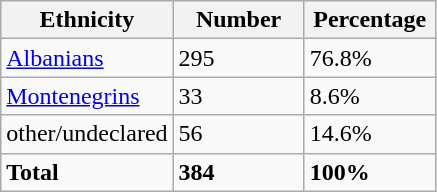<table class="wikitable">
<tr>
<th width="100px">Ethnicity</th>
<th width="80px">Number</th>
<th width="80px">Percentage</th>
</tr>
<tr>
<td><a href='#'>Albanians</a></td>
<td>295</td>
<td>76.8%</td>
</tr>
<tr>
<td><a href='#'>Montenegrins</a></td>
<td>33</td>
<td>8.6%</td>
</tr>
<tr>
<td>other/undeclared</td>
<td>56</td>
<td>14.6%</td>
</tr>
<tr>
<td><strong>Total</strong></td>
<td><strong>384</strong></td>
<td><strong>100%</strong></td>
</tr>
</table>
